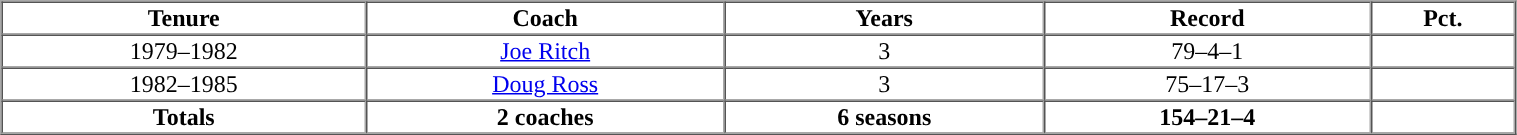<table cellpadding="1" border="1" cellspacing="0" width="80%">
<tr>
<th>Tenure</th>
<th>Coach</th>
<th>Years</th>
<th>Record</th>
<th>Pct.</th>
</tr>
<tr align="center">
<td>1979–1982</td>
<td><a href='#'>Joe Ritch</a></td>
<td>3</td>
<td>79–4–1</td>
<td></td>
</tr>
<tr align="center">
<td>1982–1985</td>
<td><a href='#'>Doug Ross</a></td>
<td>3</td>
<td>75–17–3</td>
<td></td>
</tr>
<tr align="center">
</tr>
<tr align="center">
</tr>
<tr align=center>
<th>Totals</th>
<th>2 coaches</th>
<th>6 seasons</th>
<th>154–21–4</th>
<th></th>
</tr>
</table>
